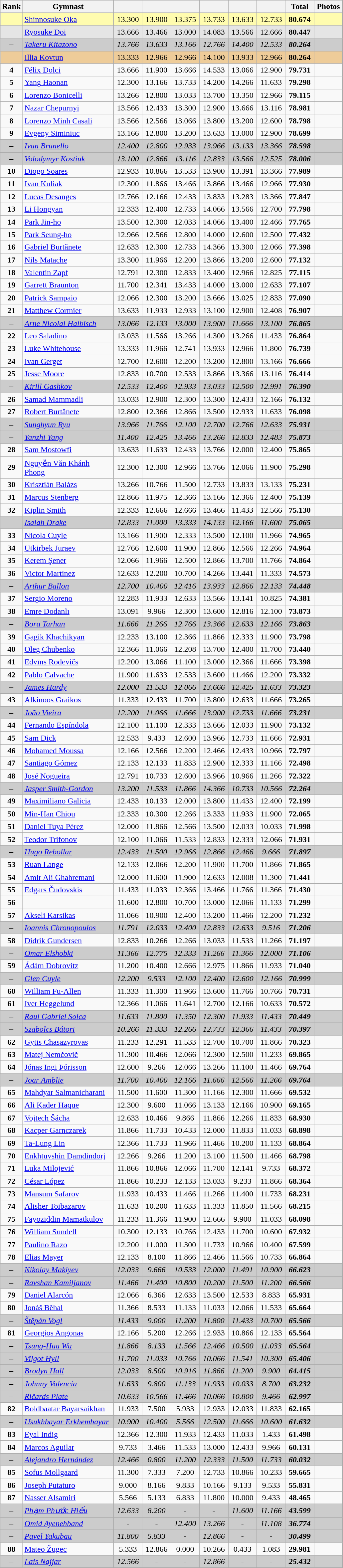<table class="wikitable sortable" style="text-align:center; font-size:100%">
<tr>
<th scope="col" style="width:15px;">Rank</th>
<th scope="col" style="width:175px;">Gymnast</th>
<th scope="col" style="width:50px;"></th>
<th scope="col" style="width:50px;"></th>
<th scope="col" style="width:50px;"></th>
<th scope="col" style="width:50px;"></th>
<th scope="col" style="width:50px;"></th>
<th scope="col" style="width:50px;"></th>
<th scope="col" style="width:50px;">Total</th>
<th scope="col" style="width:50px;">Photos</th>
</tr>
<tr style="background:#fffcaf;">
<td style="text-align:center" scope="row"><strong></strong></td>
<td style="text-align:left;"> <a href='#'>Shinnosuke Oka</a></td>
<td>13.300</td>
<td>13.900</td>
<td>13.375</td>
<td>13.733</td>
<td>13.633</td>
<td>12.733</td>
<td><strong>80.674</strong></td>
<td></td>
</tr>
<tr style="background:#e5e5e5;">
<td style="text-align:center" scope="row"><strong></strong></td>
<td style="text-align:left;"> <a href='#'>Ryosuke Doi</a></td>
<td>13.666</td>
<td>13.466</td>
<td>13.000</td>
<td>14.083</td>
<td>13.566</td>
<td>12.666</td>
<td><strong>80.447</strong></td>
<td></td>
</tr>
<tr style="background:#cccccc;">
<td scope="row" style="text-align:center;"><strong>–</strong></td>
<td style="text-align:left;"><em> <a href='#'>Takeru Kitazono</a></em></td>
<td><em>13.766</em></td>
<td><em>13.633</em></td>
<td><em>13.166</em></td>
<td><em>12.766</em></td>
<td><em>14.400</em></td>
<td><em>12.533</em></td>
<td><strong><em>80.264</em></strong></td>
<td></td>
</tr>
<tr style="background:#ec9;">
<td style="text-align:center" scope="row"><strong></strong></td>
<td style="text-align:left;"> <a href='#'>Illia Kovtun</a></td>
<td>13.333</td>
<td>12.966</td>
<td>12.966</td>
<td>14.100</td>
<td>13.933</td>
<td>12.966</td>
<td><strong>80.264</strong></td>
<td></td>
</tr>
<tr>
<td scope="row" style="text-align:center;"><strong>4</strong></td>
<td style="text-align:left;"> <a href='#'>Félix Dolci</a></td>
<td>13.666</td>
<td>11.900</td>
<td>13.666</td>
<td>14.533</td>
<td>13.066</td>
<td>12.900</td>
<td><strong>79.731</strong></td>
<td></td>
</tr>
<tr>
<td scope="row" style="text-align:center;"><strong>5</strong></td>
<td style="text-align:left;"> <a href='#'>Yang Haonan</a></td>
<td>12.300</td>
<td>13.166</td>
<td>13.733</td>
<td>14.200</td>
<td>14.266</td>
<td>11.633</td>
<td><strong>79.298</strong></td>
<td></td>
</tr>
<tr>
<td scope="row" style="text-align:center;"><strong>6</strong></td>
<td style="text-align:left;"> <a href='#'>Lorenzo Bonicelli</a></td>
<td>13.266</td>
<td>12.800</td>
<td>13.033</td>
<td>13.700</td>
<td>13.350</td>
<td>12.966</td>
<td><strong>79.115</strong></td>
<td></td>
</tr>
<tr>
<td scope="row" style="text-align:center;"><strong>7</strong></td>
<td style="text-align:left;"> <a href='#'>Nazar Chepurnyi</a></td>
<td>13.566</td>
<td>12.433</td>
<td>13.300</td>
<td>12.900</td>
<td>13.666</td>
<td>13.116</td>
<td><strong>78.981</strong></td>
<td></td>
</tr>
<tr>
<td scope="row" style="text-align:center;"><strong>8</strong></td>
<td style="text-align:left;"> <a href='#'>Lorenzo Minh Casali</a></td>
<td>13.566</td>
<td>12.566</td>
<td>13.066</td>
<td>13.800</td>
<td>13.200</td>
<td>12.600</td>
<td><strong>78.798</strong></td>
<td></td>
</tr>
<tr>
<td scope="row" style="text-align:center;"><strong>9</strong></td>
<td style="text-align:left;"> <a href='#'>Evgeny Siminiuc</a></td>
<td>13.166</td>
<td>12.800</td>
<td>13.200</td>
<td>13.633</td>
<td>13.000</td>
<td>12.900</td>
<td><strong>78.699</strong></td>
<td></td>
</tr>
<tr style="background:#cccccc;">
<td scope="row" style="text-align:center;"><strong>–</strong></td>
<td style="text-align:left;"><em> <a href='#'>Ivan Brunello</a></em></td>
<td><em>12.400</em></td>
<td><em>12.800</em></td>
<td><em>12.933</em></td>
<td><em>13.966</em></td>
<td><em>13.133</em></td>
<td><em>13.366</em></td>
<td><strong><em>78.598</em></strong></td>
<td></td>
</tr>
<tr style="background:#cccccc;">
<td scope="row" style="text-align:center;"><strong>–</strong></td>
<td style="text-align:left;"><em> <a href='#'>Volodymyr Kostiuk</a></em></td>
<td><em>13.100</em></td>
<td><em>12.866</em></td>
<td><em>13.116</em></td>
<td><em>12.833</em></td>
<td><em>13.566</em></td>
<td><em>12.525</em></td>
<td><strong><em>78.006</em></strong></td>
<td></td>
</tr>
<tr>
<td scope="row" style="text-align:center;"><strong>10</strong></td>
<td style="text-align:left;"> <a href='#'>Diogo Soares</a></td>
<td>12.933</td>
<td>10.866</td>
<td>13.533</td>
<td>13.900</td>
<td>13.391</td>
<td>13.366</td>
<td><strong>77.989</strong></td>
<td></td>
</tr>
<tr>
<td scope="row" style="text-align:center;"><strong>11</strong></td>
<td style="text-align:left;"> <a href='#'>Ivan Kuliak</a></td>
<td>12.300</td>
<td>11.866</td>
<td>13.466</td>
<td>13.866</td>
<td>13.466</td>
<td>12.966</td>
<td><strong>77.930</strong></td>
<td></td>
</tr>
<tr>
<td scope="row" style="text-align:center;"><strong>12</strong></td>
<td style="text-align:left;"> <a href='#'>Lucas Desanges</a></td>
<td>12.766</td>
<td>12.166</td>
<td>12.433</td>
<td>13.833</td>
<td>13.283</td>
<td>13.366</td>
<td><strong>77.847</strong></td>
<td></td>
</tr>
<tr>
<td scope="row" style="text-align:center;"><strong>13</strong></td>
<td style="text-align:left;"> <a href='#'>Li Hongyan</a></td>
<td>12.333</td>
<td>12.400</td>
<td>12.733</td>
<td>14.066</td>
<td>13.566</td>
<td>12.700</td>
<td><strong>77.798</strong></td>
<td></td>
</tr>
<tr>
<td scope="row" style="text-align:center;"><strong>14</strong></td>
<td style="text-align:left;"> <a href='#'>Park Jin-ho</a></td>
<td>13.500</td>
<td>12.300</td>
<td>12.033</td>
<td>14.066</td>
<td>13.400</td>
<td>12.466</td>
<td><strong>77.765</strong></td>
<td></td>
</tr>
<tr>
<td scope="row" style="text-align:center;"><strong>15</strong></td>
<td style="text-align:left;"> <a href='#'>Park Seung-ho</a></td>
<td>12.966</td>
<td>12.566</td>
<td>12.800</td>
<td>14.000</td>
<td>12.600</td>
<td>12.500</td>
<td><strong>77.432</strong></td>
<td></td>
</tr>
<tr>
<td scope="row" style="text-align:center;"><strong>16</strong></td>
<td style="text-align:left;"> <a href='#'>Gabriel Burtănete</a></td>
<td>12.633</td>
<td>12.300</td>
<td>12.733</td>
<td>14.366</td>
<td>13.300</td>
<td>12.066</td>
<td><strong>77.398</strong></td>
<td></td>
</tr>
<tr>
<td scope="row" style="text-align:center;"><strong>17</strong></td>
<td style="text-align:left;"> <a href='#'>Nils Matache</a></td>
<td>13.300</td>
<td>11.966</td>
<td>12.200</td>
<td>13.866</td>
<td>13.200</td>
<td>12.600</td>
<td><strong>77.132</strong></td>
<td></td>
</tr>
<tr>
<td scope="row" style="text-align:center;"><strong>18</strong></td>
<td style="text-align:left;"> <a href='#'>Valentin Zapf</a></td>
<td>12.791</td>
<td>12.300</td>
<td>12.833</td>
<td>13.400</td>
<td>12.966</td>
<td>12.825</td>
<td><strong>77.115</strong></td>
<td></td>
</tr>
<tr>
<td scope="row" style="text-align:center;"><strong>19</strong></td>
<td style="text-align:left;"> <a href='#'>Garrett Braunton</a></td>
<td>11.700</td>
<td>12.341</td>
<td>13.433</td>
<td>14.000</td>
<td>13.000</td>
<td>12.633</td>
<td><strong>77.107</strong></td>
<td></td>
</tr>
<tr>
<td scope="row" style="text-align:center;"><strong>20</strong></td>
<td style="text-align:left;"> <a href='#'>Patrick Sampaio</a></td>
<td>12.066</td>
<td>12.300</td>
<td>13.200</td>
<td>13.666</td>
<td>13.025</td>
<td>12.833</td>
<td><strong>77.090</strong></td>
<td></td>
</tr>
<tr>
<td scope="row" style="text-align:center;"><strong>21</strong></td>
<td style="text-align:left;"> <a href='#'>Matthew Cormier</a></td>
<td>13.633</td>
<td>11.933</td>
<td>12.933</td>
<td>13.100</td>
<td>12.900</td>
<td>12.408</td>
<td><strong>76.907</strong></td>
<td></td>
</tr>
<tr style="background:#cccccc;">
<td scope="row" style="text-align:center;"><strong>–</strong></td>
<td style="text-align:left;"><em> <a href='#'>Arne Nicolai Halbisch</a></em></td>
<td><em>13.066</em></td>
<td><em>12.133</em></td>
<td><em>13.000</em></td>
<td><em>13.900</em></td>
<td><em>11.666</em></td>
<td><em>13.100</em></td>
<td><strong><em>76.865</em></strong></td>
<td></td>
</tr>
<tr>
<td scope="row" style="text-align:center;"><strong>22</strong></td>
<td style="text-align:left;"> <a href='#'>Leo Saladino</a></td>
<td>13.033</td>
<td>11.566</td>
<td>13.266</td>
<td>14.300</td>
<td>13.266</td>
<td>11.433</td>
<td><strong>76.864</strong></td>
<td></td>
</tr>
<tr>
<td scope="row" style="text-align:center;"><strong>23</strong></td>
<td style="text-align:left;"> <a href='#'>Luke Whitehouse</a></td>
<td>13.333</td>
<td>11.966</td>
<td>12.741</td>
<td>13.933</td>
<td>12.966</td>
<td>11.800</td>
<td><strong>76.739</strong></td>
<td></td>
</tr>
<tr>
<td scope="row" style="text-align:center;"><strong>24</strong></td>
<td style="text-align:left;"> <a href='#'>Ivan Gerget</a></td>
<td>12.700</td>
<td>12.600</td>
<td>12.200</td>
<td>13.200</td>
<td>12.800</td>
<td>13.166</td>
<td><strong>76.666</strong></td>
<td></td>
</tr>
<tr>
<td scope="row" style="text-align:center;"><strong>25</strong></td>
<td style="text-align:left;"> <a href='#'>Jesse Moore</a></td>
<td>12.833</td>
<td>10.700</td>
<td>12.533</td>
<td>13.866</td>
<td>13.366</td>
<td>13.116</td>
<td><strong>76.414</strong></td>
<td></td>
</tr>
<tr style="background:#cccccc;font-style:italic;">
<td scope="row" style="text-align:center;"><strong>–</strong></td>
<td style="text-align:left;"> <a href='#'>Kirill Gashkov</a></td>
<td>12.533</td>
<td>12.400</td>
<td>12.933</td>
<td>13.033</td>
<td>12.500</td>
<td>12.991</td>
<td><strong>76.390</strong></td>
<td></td>
</tr>
<tr>
<td scope="row" style="text-align:center;"><strong>26</strong></td>
<td style="text-align:left;"> <a href='#'>Samad Mammadli</a></td>
<td>13.033</td>
<td>12.900</td>
<td>12.300</td>
<td>13.300</td>
<td>12.433</td>
<td>12.166</td>
<td><strong>76.132</strong></td>
<td></td>
</tr>
<tr>
<td scope="row" style="text-align:center;"><strong>27</strong></td>
<td style="text-align:left;"> <a href='#'>Robert Burtănete</a></td>
<td>12.800</td>
<td>12.366</td>
<td>12.866</td>
<td>13.500</td>
<td>12.933</td>
<td>11.633</td>
<td><strong>76.098</strong></td>
<td></td>
</tr>
<tr style="background:#cccccc;font-style:italic;">
<td scope="row" style="text-align:center;"><strong>–</strong></td>
<td style="text-align:left;"> <a href='#'>Sunghyun Ryu</a></td>
<td>13.966</td>
<td>11.766</td>
<td>12.100</td>
<td>12.700</td>
<td>12.766</td>
<td>12.633</td>
<td><strong>75.931</strong></td>
<td></td>
</tr>
<tr style="background:#cccccc;font-style:italic;">
<td scope="row" style="text-align:center;"><strong>–</strong></td>
<td style="text-align:left;"> <a href='#'>Yanzhi Yang</a></td>
<td>11.400</td>
<td>12.425</td>
<td>13.466</td>
<td>13.266</td>
<td>12.833</td>
<td>12.483</td>
<td><strong>75.873</strong></td>
<td></td>
</tr>
<tr>
<td scope="row" style="text-align:center;"><strong>28</strong></td>
<td style="text-align:left;"> <a href='#'>Sam Mostowfi</a></td>
<td>13.633</td>
<td>11.633</td>
<td>12.433</td>
<td>13.766</td>
<td>12.000</td>
<td>12.400</td>
<td><strong>75.865</strong></td>
<td></td>
</tr>
<tr>
<td scope="row" style="text-align:center;"><strong>29</strong></td>
<td style="text-align:left;"> <a href='#'>Nguyễn Văn Khánh Phong</a></td>
<td>12.300</td>
<td>12.300</td>
<td>12.966</td>
<td>13.766</td>
<td>12.066</td>
<td>11.900</td>
<td><strong>75.298</strong></td>
<td></td>
</tr>
<tr>
<td scope="row" style="text-align:center;"><strong>30</strong></td>
<td style="text-align:left;"> <a href='#'>Krisztián Balázs</a></td>
<td>13.266</td>
<td>10.766</td>
<td>11.500</td>
<td>12.733</td>
<td>13.833</td>
<td>13.133</td>
<td><strong>75.231</strong></td>
<td></td>
</tr>
<tr>
<td scope="row" style="text-align:center;"><strong>31</strong></td>
<td style="text-align:left;"> <a href='#'>Marcus Stenberg</a></td>
<td>12.866</td>
<td>11.975</td>
<td>12.366</td>
<td>13.166</td>
<td>12.366</td>
<td>12.400</td>
<td><strong>75.139</strong></td>
<td></td>
</tr>
<tr>
<td scope="row" style="text-align:center;"><strong>32</strong></td>
<td style="text-align:left;"> <a href='#'>Kiplin Smith</a></td>
<td>12.333</td>
<td>12.666</td>
<td>12.666</td>
<td>13.466</td>
<td>11.433</td>
<td>12.566</td>
<td><strong>75.130</strong></td>
<td></td>
</tr>
<tr style="background:#cccccc;font-style:italic;">
<td scope="row" style="text-align:center;"><strong>–</strong></td>
<td style="text-align:left;"> <a href='#'>Isaiah Drake</a></td>
<td>12.833</td>
<td>11.000</td>
<td>13.333</td>
<td>14.133</td>
<td>12.166</td>
<td>11.600</td>
<td><strong>75.065</strong></td>
<td></td>
</tr>
<tr>
<td scope="row" style="text-align:center;"><strong>33</strong></td>
<td style="text-align:left;"> <a href='#'>Nicola Cuyle</a></td>
<td>13.166</td>
<td>11.900</td>
<td>12.333</td>
<td>13.500</td>
<td>12.100</td>
<td>11.966</td>
<td><strong>74.965</strong></td>
<td></td>
</tr>
<tr>
<td scope="row" style="text-align:center;"><strong>34</strong></td>
<td style="text-align:left;"> <a href='#'>Utkirbek Juraev</a></td>
<td>12.766</td>
<td>12.600</td>
<td>11.900</td>
<td>12.866</td>
<td>12.566</td>
<td>12.266</td>
<td><strong>74.964</strong></td>
<td></td>
</tr>
<tr>
<td scope="row" style="text-align:center;"><strong>35</strong></td>
<td style="text-align:left;"> <a href='#'>Kerem Şener</a></td>
<td>12.066</td>
<td>11.966</td>
<td>12.500</td>
<td>12.866</td>
<td>13.700</td>
<td>11.766</td>
<td><strong>74.864</strong></td>
<td></td>
</tr>
<tr>
<td scope="row" style="text-align:center;"><strong>36</strong></td>
<td style="text-align:left;"> <a href='#'>Victor Martinez</a></td>
<td>12.633</td>
<td>12.200</td>
<td>10.700</td>
<td>14.266</td>
<td>13.441</td>
<td>11.333</td>
<td><strong>74.573</strong></td>
<td></td>
</tr>
<tr style="background:#cccccc;font-style:italic;">
<td scope="row" style="text-align:center;"><strong>–</strong></td>
<td style="text-align:left;"> <a href='#'>Arthur Ballon</a></td>
<td>12.700</td>
<td>10.400</td>
<td>12.416</td>
<td>13.933</td>
<td>12.866</td>
<td>12.133</td>
<td><strong>74.448</strong></td>
<td></td>
</tr>
<tr>
<td scope="row" style="text-align:center;"><strong>37</strong></td>
<td style="text-align:left;"> <a href='#'>Sergio Moreno</a></td>
<td>12.283</td>
<td>11.933</td>
<td>12.633</td>
<td>13.566</td>
<td>13.141</td>
<td>10.825</td>
<td><strong>74.381</strong></td>
<td></td>
</tr>
<tr>
<td scope="row" style="text-align:center;"><strong>38</strong></td>
<td style="text-align:left;"> <a href='#'>Emre Dodanlı</a></td>
<td>13.091</td>
<td>9.966</td>
<td>12.300</td>
<td>13.600</td>
<td>12.816</td>
<td>12.100</td>
<td><strong>73.873</strong></td>
<td></td>
</tr>
<tr style="background:#cccccc;font-style:italic;">
<td scope="row" style="text-align:center;"><strong>–</strong></td>
<td style="text-align:left;"> <a href='#'>Bora Tarhan</a></td>
<td>11.666</td>
<td>11.266</td>
<td>12.766</td>
<td>13.366</td>
<td>12.633</td>
<td>12.166</td>
<td><strong>73.863</strong></td>
<td></td>
</tr>
<tr>
<td scope="row" style="text-align:center;"><strong>39</strong></td>
<td style="text-align:left;"> <a href='#'>Gagik Khachikyan</a></td>
<td>12.233</td>
<td>13.100</td>
<td>12.366</td>
<td>11.866</td>
<td>12.333</td>
<td>11.900</td>
<td><strong>73.798</strong></td>
<td></td>
</tr>
<tr>
<td scope="row" style="text-align:center;"><strong>40</strong></td>
<td style="text-align:left;"> <a href='#'>Oleg Chubenko</a></td>
<td>12.366</td>
<td>11.066</td>
<td>12.208</td>
<td>13.700</td>
<td>12.400</td>
<td>11.700</td>
<td><strong>73.440</strong></td>
<td></td>
</tr>
<tr>
<td scope="row" style="text-align:center;"><strong>41</strong></td>
<td style="text-align:left;"> <a href='#'>Edvīns Rodevičs</a></td>
<td>12.200</td>
<td>13.066</td>
<td>11.100</td>
<td>13.000</td>
<td>12.366</td>
<td>11.666</td>
<td><strong>73.398</strong></td>
<td></td>
</tr>
<tr>
<td scope="row" style="text-align:center;"><strong>42</strong></td>
<td style="text-align:left;"> <a href='#'>Pablo Calvache</a></td>
<td>11.900</td>
<td>11.633</td>
<td>12.533</td>
<td>13.600</td>
<td>11.466</td>
<td>12.200</td>
<td><strong>73.332</strong></td>
<td></td>
</tr>
<tr style="background:#cccccc;font-style:italic;">
<td scope="row" style="text-align:center;"><strong>–</strong></td>
<td style="text-align:left;"> <a href='#'>James Hardy</a></td>
<td>12.000</td>
<td>11.533</td>
<td>12.066</td>
<td>13.666</td>
<td>12.425</td>
<td>11.633</td>
<td><strong>73.323</strong></td>
<td></td>
</tr>
<tr>
<td scope="row" style="text-align:center;"><strong>43</strong></td>
<td style="text-align:left;"> <a href='#'>Alkinoos Graikos</a></td>
<td>11.333</td>
<td>12.433</td>
<td>11.700</td>
<td>13.800</td>
<td>12.633</td>
<td>11.666</td>
<td><strong>73.265</strong></td>
<td></td>
</tr>
<tr style="background:#cccccc;font-style:italic;">
<td scope="row" style="text-align:center;"><strong>–</strong></td>
<td style="text-align:left;"> <a href='#'>João Vieira</a></td>
<td>12.200</td>
<td>11.066</td>
<td>11.666</td>
<td>13.900</td>
<td>12.733</td>
<td>11.666</td>
<td><strong>73.231</strong></td>
<td></td>
</tr>
<tr>
<td scope="row" style="text-align:center;"><strong>44</strong></td>
<td style="text-align:left;"> <a href='#'>Fernando Espíndola</a></td>
<td>12.100</td>
<td>11.100</td>
<td>12.333</td>
<td>13.666</td>
<td>12.033</td>
<td>11.900</td>
<td><strong>73.132</strong></td>
<td></td>
</tr>
<tr>
<td scope="row" style="text-align:center;"><strong>45</strong></td>
<td style="text-align:left;"> <a href='#'>Sam Dick</a></td>
<td>12.533</td>
<td>9.433</td>
<td>12.600</td>
<td>13.966</td>
<td>12.733</td>
<td>11.666</td>
<td><strong>72.931</strong></td>
<td></td>
</tr>
<tr>
<td scope="row" style="text-align:center;"><strong>46</strong></td>
<td style="text-align:left;"> <a href='#'>Mohamed Moussa</a></td>
<td>12.166</td>
<td>12.566</td>
<td>12.200</td>
<td>12.466</td>
<td>12.433</td>
<td>10.966</td>
<td><strong>72.797</strong></td>
<td></td>
</tr>
<tr>
<td scope="row" style="text-align:center;"><strong>47</strong></td>
<td style="text-align:left;"> <a href='#'>Santiago Gómez</a></td>
<td>12.133</td>
<td>12.133</td>
<td>11.833</td>
<td>12.900</td>
<td>12.333</td>
<td>11.166</td>
<td><strong>72.498</strong></td>
<td></td>
</tr>
<tr>
<td scope="row" style="text-align:center;"><strong>48</strong></td>
<td style="text-align:left;"> <a href='#'>José Nogueira</a></td>
<td>12.791</td>
<td>10.733</td>
<td>12.600</td>
<td>13.966</td>
<td>10.966</td>
<td>11.266</td>
<td><strong>72.322</strong></td>
<td></td>
</tr>
<tr style="background:#cccccc;font-style:italic;">
<td scope="row" style="text-align:center;"><strong>–</strong></td>
<td style="text-align:left;"> <a href='#'>Jasper Smith-Gordon</a></td>
<td>13.200</td>
<td>11.533</td>
<td>11.866</td>
<td>14.366</td>
<td>10.733</td>
<td>10.566</td>
<td><strong>72.264</strong></td>
<td></td>
</tr>
<tr>
<td scope="row" style="text-align:center;"><strong>49</strong></td>
<td style="text-align:left;"> <a href='#'>Maximiliano Galicia</a></td>
<td>12.433</td>
<td>10.133</td>
<td>12.000</td>
<td>13.800</td>
<td>11.433</td>
<td>12.400</td>
<td><strong>72.199</strong></td>
<td></td>
</tr>
<tr>
<td scope="row" style="text-align:center;"><strong>50</strong></td>
<td style="text-align:left;"> <a href='#'>Min-Han Chiou</a></td>
<td>12.333</td>
<td>10.300</td>
<td>12.266</td>
<td>13.333</td>
<td>11.933</td>
<td>11.900</td>
<td><strong>72.065</strong></td>
<td></td>
</tr>
<tr>
<td scope="row" style="text-align:center;"><strong>51</strong></td>
<td style="text-align:left;"> <a href='#'>Daniel Tuya Pérez</a></td>
<td>12.000</td>
<td>11.866</td>
<td>12.566</td>
<td>13.500</td>
<td>12.033</td>
<td>10.033</td>
<td><strong>71.998</strong></td>
<td></td>
</tr>
<tr>
<td scope="row" style="text-align:center;"><strong>52</strong></td>
<td style="text-align:left;"> <a href='#'>Teodor Trifonov</a></td>
<td>12.100</td>
<td>11.066</td>
<td>11.533</td>
<td>12.833</td>
<td>12.333</td>
<td>12.066</td>
<td><strong>71.931</strong></td>
<td></td>
</tr>
<tr style="background:#cccccc;font-style:italic;">
<td scope="row" style="text-align:center;"><strong>–</strong></td>
<td style="text-align:left;"> <a href='#'>Hugo Rebollar</a></td>
<td>12.433</td>
<td>11.500</td>
<td>12.966</td>
<td>12.866</td>
<td>12.466</td>
<td>9.666</td>
<td><strong>71.897</strong></td>
<td></td>
</tr>
<tr>
<td scope="row" style="text-align:center;"><strong>53</strong></td>
<td style="text-align:left;"> <a href='#'>Ruan Lange</a></td>
<td>12.133</td>
<td>12.066</td>
<td>12.200</td>
<td>11.900</td>
<td>11.700</td>
<td>11.866</td>
<td><strong>71.865</strong></td>
<td></td>
</tr>
<tr>
<td scope="row" style="text-align:center;"><strong>54</strong></td>
<td style="text-align:left;"> <a href='#'>Amir Ali Ghahremani</a></td>
<td>12.000</td>
<td>11.600</td>
<td>11.900</td>
<td>12.633</td>
<td>12.008</td>
<td>11.300</td>
<td><strong>71.441</strong></td>
<td></td>
</tr>
<tr>
<td scope="row" style="text-align:center;"><strong>55</strong></td>
<td style="text-align:left;"> <a href='#'>Edgars Čudovskis</a></td>
<td>11.433</td>
<td>11.033</td>
<td>12.366</td>
<td>13.466</td>
<td>11.766</td>
<td>11.366</td>
<td><strong>71.430</strong></td>
<td></td>
</tr>
<tr>
<td scope="row" style="text-align:center;"><strong>56</strong></td>
<td style="text-align:left;"></td>
<td>11.600</td>
<td>12.800</td>
<td>10.700</td>
<td>13.000</td>
<td>12.066</td>
<td>11.133</td>
<td><strong>71.299</strong></td>
<td></td>
</tr>
<tr>
<td scope="row" style="text-align:center;"><strong>57</strong></td>
<td style="text-align:left;"> <a href='#'>Akseli Karsikas</a></td>
<td>11.066</td>
<td>10.900</td>
<td>12.400</td>
<td>13.200</td>
<td>11.466</td>
<td>12.200</td>
<td><strong>71.232</strong></td>
<td></td>
</tr>
<tr style="background:#cccccc;font-style:italic;">
<td scope="row" style="text-align:center;"><strong>–</strong></td>
<td style="text-align:left;"> <a href='#'>Ioannis Chronopoulos</a></td>
<td>11.791</td>
<td>12.033</td>
<td>12.400</td>
<td>12.833</td>
<td>12.633</td>
<td>9.516</td>
<td><strong>71.206</strong></td>
<td></td>
</tr>
<tr>
<td scope="row" style="text-align:center;"><strong>58</strong></td>
<td style="text-align:left;"> <a href='#'>Didrik Gundersen</a></td>
<td>12.833</td>
<td>10.266</td>
<td>12.266</td>
<td>13.033</td>
<td>11.533</td>
<td>11.266</td>
<td><strong>71.197</strong></td>
<td></td>
</tr>
<tr style="background:#cccccc;font-style:italic;">
<td scope="row" style="text-align:center;"><strong>–</strong></td>
<td style="text-align:left;"> <a href='#'>Omar Elshobki</a></td>
<td>11.366</td>
<td>12.775</td>
<td>12.333</td>
<td>11.266</td>
<td>11.366</td>
<td>12.000</td>
<td><strong>71.106</strong></td>
<td></td>
</tr>
<tr>
<td scope="row" style="text-align:center;"><strong>59</strong></td>
<td style="text-align:left;"> <a href='#'>Ádám Dobrovitz</a></td>
<td>11.200</td>
<td>10.400</td>
<td>12.666</td>
<td>12.975</td>
<td>11.866</td>
<td>11.933</td>
<td><strong>71.040</strong></td>
<td></td>
</tr>
<tr style="background:#cccccc;font-style:italic;">
<td scope="row" style="text-align:center;"><strong>–</strong></td>
<td style="text-align:left;"> <a href='#'>Glen Cuyle</a></td>
<td>12.200</td>
<td>9.533</td>
<td>12.100</td>
<td>12.400</td>
<td>12.600</td>
<td>12.166</td>
<td><strong>70.999</strong></td>
<td></td>
</tr>
<tr>
<td scope="row" style="text-align:center;"><strong>60</strong></td>
<td style="text-align:left;"> <a href='#'>William Fu-Allen</a></td>
<td>11.333</td>
<td>11.300</td>
<td>11.966</td>
<td>13.600</td>
<td>11.766</td>
<td>10.766</td>
<td><strong>70.731</strong></td>
<td></td>
</tr>
<tr>
<td scope="row" style="text-align:center;"><strong>61</strong></td>
<td style="text-align:left;"> <a href='#'>Iver Heggelund</a></td>
<td>12.366</td>
<td>11.066</td>
<td>11.641</td>
<td>12.700</td>
<td>12.166</td>
<td>10.633</td>
<td><strong>70.572</strong></td>
<td></td>
</tr>
<tr style="background:#cccccc;font-style:italic;">
<td scope="row" style="text-align:center;"><strong>–</strong></td>
<td style="text-align:left;"> <a href='#'>Raul Gabriel Soica</a></td>
<td>11.633</td>
<td>11.800</td>
<td>11.350</td>
<td>12.300</td>
<td>11.933</td>
<td>11.433</td>
<td><strong>70.449</strong></td>
<td></td>
</tr>
<tr style="background:#cccccc;font-style:italic;">
<td scope="row" style="text-align:center;"><strong>–</strong></td>
<td style="text-align:left;"> <a href='#'>Szabolcs Bátori</a></td>
<td>10.266</td>
<td>11.333</td>
<td>12.266</td>
<td>12.733</td>
<td>12.366</td>
<td>11.433</td>
<td><strong>70.397</strong></td>
<td></td>
</tr>
<tr>
<td scope="row" style="text-align:center;"><strong>62</strong></td>
<td style="text-align:left;"> <a href='#'>Gytis Chasazyrovas</a></td>
<td>11.233</td>
<td>12.291</td>
<td>11.533</td>
<td>12.700</td>
<td>10.700</td>
<td>11.866</td>
<td><strong>70.323</strong></td>
<td></td>
</tr>
<tr>
<td scope="row" style="text-align:center;"><strong>63</strong></td>
<td style="text-align:left;"> <a href='#'>Matej Nemčovič</a></td>
<td>11.300</td>
<td>10.466</td>
<td>12.066</td>
<td>12.300</td>
<td>12.500</td>
<td>11.233</td>
<td><strong>69.865</strong></td>
<td></td>
</tr>
<tr>
<td scope="row" style="text-align:center;"><strong>64</strong></td>
<td style="text-align:left;"> <a href='#'>Jónas Ingi Þórisson</a></td>
<td>12.600</td>
<td>9.266</td>
<td>12.066</td>
<td>13.266</td>
<td>11.100</td>
<td>11.466</td>
<td><strong>69.764</strong></td>
<td></td>
</tr>
<tr style="background:#cccccc;font-style:italic;">
<td scope="row" style="text-align:center;"><strong>–</strong></td>
<td style="text-align:left;"> <a href='#'>Joar Amblie</a></td>
<td>11.700</td>
<td>10.400</td>
<td>12.166</td>
<td>11.666</td>
<td>12.566</td>
<td>11.266</td>
<td><strong>69.764</strong></td>
<td></td>
</tr>
<tr>
<td scope="row" style="text-align:center;"><strong>65</strong></td>
<td style="text-align:left;"> <a href='#'>Mahdyar Salmanicharani</a></td>
<td>11.500</td>
<td>11.600</td>
<td>11.300</td>
<td>11.166</td>
<td>12.300</td>
<td>11.666</td>
<td><strong>69.532</strong></td>
<td></td>
</tr>
<tr>
<td scope="row" style="text-align:center;"><strong>66</strong></td>
<td style="text-align:left;"> <a href='#'>Ali Kader Haque</a></td>
<td>12.300</td>
<td>9.600</td>
<td>11.066</td>
<td>13.133</td>
<td>12.166</td>
<td>10.900</td>
<td><strong>69.165</strong></td>
<td></td>
</tr>
<tr>
<td scope="row" style="text-align:center;"><strong>67</strong></td>
<td style="text-align:left;"> <a href='#'>Vojtech Šácha</a></td>
<td>12.633</td>
<td>10.466</td>
<td>9.866</td>
<td>11.866</td>
<td>12.266</td>
<td>11.833</td>
<td><strong>68.930</strong></td>
<td></td>
</tr>
<tr>
<td scope="row" style="text-align:center;"><strong>68</strong></td>
<td style="text-align:left;"> <a href='#'>Kacper Garnczarek</a></td>
<td>11.866</td>
<td>11.733</td>
<td>10.433</td>
<td>12.000</td>
<td>11.833</td>
<td>11.033</td>
<td><strong>68.898</strong></td>
<td></td>
</tr>
<tr>
<td scope="row" style="text-align:center;"><strong>69</strong></td>
<td style="text-align:left;"> <a href='#'>Ta-Lung Lin</a></td>
<td>12.366</td>
<td>11.733</td>
<td>11.966</td>
<td>11.466</td>
<td>10.200</td>
<td>11.133</td>
<td><strong>68.864</strong></td>
<td></td>
</tr>
<tr>
<td scope="row" style="text-align:center;"><strong>70</strong></td>
<td style="text-align:left;"> <a href='#'>Enkhtuvshin Damdindorj</a></td>
<td>12.266</td>
<td>9.266</td>
<td>11.200</td>
<td>13.100</td>
<td>11.500</td>
<td>11.466</td>
<td><strong>68.798</strong></td>
<td></td>
</tr>
<tr>
<td scope="row" style="text-align:center;"><strong>71</strong></td>
<td style="text-align:left;"> <a href='#'>Luka Milojević</a></td>
<td>11.866</td>
<td>10.866</td>
<td>12.066</td>
<td>11.700</td>
<td>12.141</td>
<td>9.733</td>
<td><strong>68.372</strong></td>
<td></td>
</tr>
<tr>
<td scope="row" style="text-align:center;"><strong>72</strong></td>
<td style="text-align:left;"> <a href='#'>César López</a></td>
<td>11.866</td>
<td>10.233</td>
<td>12.133</td>
<td>13.033</td>
<td>9.233</td>
<td>11.866</td>
<td><strong>68.364</strong></td>
<td></td>
</tr>
<tr>
<td scope="row" style="text-align:center;"><strong>73</strong></td>
<td style="text-align:left;"> <a href='#'>Mansum Safarov</a></td>
<td>11.933</td>
<td>10.433</td>
<td>11.466</td>
<td>11.266</td>
<td>11.400</td>
<td>11.733</td>
<td><strong>68.231</strong></td>
<td></td>
</tr>
<tr>
<td scope="row" style="text-align:center;"><strong>74</strong></td>
<td style="text-align:left;"> <a href='#'>Alisher Toibazarov</a></td>
<td>11.633</td>
<td>10.200</td>
<td>11.633</td>
<td>11.333</td>
<td>11.850</td>
<td>11.566</td>
<td><strong>68.215</strong></td>
<td></td>
</tr>
<tr>
<td scope="row" style="text-align:center;"><strong>75</strong></td>
<td style="text-align:left;"> <a href='#'>Fayoziddin Mamatkulov</a></td>
<td>11.233</td>
<td>11.366</td>
<td>11.900</td>
<td>12.666</td>
<td>9.900</td>
<td>11.033</td>
<td><strong>68.098</strong></td>
<td></td>
</tr>
<tr>
<td scope="row" style="text-align:center;"><strong>76</strong></td>
<td style="text-align:left;"> <a href='#'>William Sundell</a></td>
<td>10.300</td>
<td>12.133</td>
<td>10.766</td>
<td>12.433</td>
<td>11.700</td>
<td>10.600</td>
<td><strong>67.932</strong></td>
<td></td>
</tr>
<tr>
<td scope="row" style="text-align:center;"><strong>77</strong></td>
<td style="text-align:left;"> <a href='#'>Paulino Razo</a></td>
<td>12.200</td>
<td>11.000</td>
<td>11.300</td>
<td>11.733</td>
<td>10.966</td>
<td>10.400</td>
<td><strong>67.599</strong></td>
<td></td>
</tr>
<tr>
<td scope="row" style="text-align:center;"><strong>78</strong></td>
<td style="text-align:left;"> <a href='#'>Elias Mayer</a></td>
<td>12.133</td>
<td>8.100</td>
<td>11.866</td>
<td>12.466</td>
<td>11.566</td>
<td>10.733</td>
<td><strong>66.864</strong></td>
<td></td>
</tr>
<tr style="background:#cccccc;font-style:italic;">
<td scope="row" style="text-align:center;"><strong>–</strong></td>
<td style="text-align:left;"> <a href='#'>Nikolay Makiyev</a></td>
<td>12.033</td>
<td>9.666</td>
<td>10.533</td>
<td>12.000</td>
<td>11.491</td>
<td>10.900</td>
<td><strong>66.623</strong></td>
<td></td>
</tr>
<tr style="background:#cccccc;font-style:italic;">
<td scope="row" style="text-align:center;"><strong>–</strong></td>
<td style="text-align:left;"> <a href='#'>Ravshan Kamiljanov</a></td>
<td>11.466</td>
<td>11.400</td>
<td>10.800</td>
<td>10.200</td>
<td>11.500</td>
<td>11.200</td>
<td><strong>66.566</strong></td>
<td></td>
</tr>
<tr>
<td scope="row" style="text-align:center;"><strong>79</strong></td>
<td style="text-align:left;"> <a href='#'>Daniel Alarcón</a></td>
<td>12.066</td>
<td>6.366</td>
<td>12.633</td>
<td>13.500</td>
<td>12.533</td>
<td>8.833</td>
<td><strong>65.931</strong></td>
<td></td>
</tr>
<tr>
<td scope="row" style="text-align:center;"><strong>80</strong></td>
<td style="text-align:left;"> <a href='#'>Jonáš Běhal</a></td>
<td>11.366</td>
<td>8.533</td>
<td>11.133</td>
<td>11.033</td>
<td>12.066</td>
<td>11.533</td>
<td><strong>65.664</strong></td>
<td></td>
</tr>
<tr style="background:#cccccc;font-style:italic;">
<td scope="row" style="text-align:center;"><strong>–</strong></td>
<td style="text-align:left;"> <a href='#'>Štěpán Vogl</a></td>
<td>11.433</td>
<td>9.000</td>
<td>11.200</td>
<td>11.800</td>
<td>11.433</td>
<td>10.700</td>
<td><strong>65.566</strong></td>
<td></td>
</tr>
<tr>
<td scope="row" style="text-align:center;"><strong>81</strong></td>
<td style="text-align:left;"> <a href='#'>Georgios Angonas</a></td>
<td>12.166</td>
<td>5.200</td>
<td>12.266</td>
<td>12.933</td>
<td>10.866</td>
<td>12.133</td>
<td><strong>65.564</strong></td>
<td></td>
</tr>
<tr style="background:#cccccc;font-style:italic;">
<td scope="row" style="text-align:center;"><strong>–</strong></td>
<td style="text-align:left;"> <a href='#'>Tsung-Hua Wu</a></td>
<td>11.866</td>
<td>8.133</td>
<td>11.566</td>
<td>12.466</td>
<td>10.500</td>
<td>11.033</td>
<td><strong>65.564</strong></td>
<td></td>
</tr>
<tr style="background:#cccccc;font-style:italic;">
<td scope="row" style="text-align:center;"><strong>–</strong></td>
<td style="text-align:left;"> <a href='#'>Vilgot Hyll</a></td>
<td>11.700</td>
<td>11.033</td>
<td>10.766</td>
<td>10.066</td>
<td>11.541</td>
<td>10.300</td>
<td><strong>65.406</strong></td>
<td></td>
</tr>
<tr style="background:#cccccc;font-style:italic;">
<td scope="row" style="text-align:center;"><strong>–</strong></td>
<td style="text-align:left;"> <a href='#'>Brodyn Hall</a></td>
<td>12.033</td>
<td>8.500</td>
<td>10.916</td>
<td>11.866</td>
<td>11.200</td>
<td>9.900</td>
<td><strong>64.415</strong></td>
<td></td>
</tr>
<tr style="background:#cccccc;font-style:italic;">
<td scope="row" style="text-align:center;"><strong>–</strong></td>
<td style="text-align:left;"> <a href='#'>Johnny Valencia</a></td>
<td>11.633</td>
<td>9.800</td>
<td>11.133</td>
<td>11.933</td>
<td>10.033</td>
<td>8.700</td>
<td><strong>63.232</strong></td>
<td></td>
</tr>
<tr style="background:#cccccc;font-style:italic;">
<td scope="row" style="text-align:center;"><strong>–</strong></td>
<td style="text-align:left;"> <a href='#'>Ričards Plate</a></td>
<td>10.633</td>
<td>10.566</td>
<td>11.466</td>
<td>10.066</td>
<td>10.800</td>
<td>9.466</td>
<td><strong>62.997</strong></td>
<td></td>
</tr>
<tr>
<td scope="row" style="text-align:center;"><strong>82</strong></td>
<td style="text-align:left;"> <a href='#'>Boldbaatar Bayarsaikhan</a></td>
<td>11.933</td>
<td>7.500</td>
<td>5.933</td>
<td>12.933</td>
<td>12.033</td>
<td>11.833</td>
<td><strong>62.165</strong></td>
<td></td>
</tr>
<tr style="background:#cccccc;font-style:italic;">
<td scope="row" style="text-align:center;"><strong>–</strong></td>
<td style="text-align:left;"> <a href='#'>Usukhbayar Erkhembayar</a></td>
<td>10.900</td>
<td>10.400</td>
<td>5.566</td>
<td>12.500</td>
<td>11.666</td>
<td>10.600</td>
<td><strong>61.632</strong></td>
<td></td>
</tr>
<tr>
<td scope="row" style="text-align:center;"><strong>83</strong></td>
<td style="text-align:left;"> <a href='#'>Eyal Indig</a></td>
<td>12.366</td>
<td>12.300</td>
<td>11.933</td>
<td>12.433</td>
<td>11.033</td>
<td>1.433</td>
<td><strong>61.498</strong></td>
<td></td>
</tr>
<tr>
<td scope="row" style="text-align:center;"><strong>84</strong></td>
<td style="text-align:left;"> <a href='#'>Marcos Aguilar</a></td>
<td>9.733</td>
<td>3.466</td>
<td>11.533</td>
<td>13.000</td>
<td>12.433</td>
<td>9.966</td>
<td><strong>60.131</strong></td>
<td></td>
</tr>
<tr style="background:#cccccc;font-style:italic;">
<td scope="row" style="text-align:center;"><strong>–</strong></td>
<td style="text-align:left;"> <a href='#'>Alejandro Hernández</a></td>
<td>12.466</td>
<td>0.800</td>
<td>11.200</td>
<td>12.333</td>
<td>11.500</td>
<td>11.733</td>
<td><strong>60.032</strong></td>
<td></td>
</tr>
<tr>
<td scope="row" style="text-align:center;"><strong>85</strong></td>
<td style="text-align:left;"> <a href='#'>Sofus Mollgaard</a></td>
<td>11.300</td>
<td>7.333</td>
<td>7.200</td>
<td>12.733</td>
<td>10.866</td>
<td>10.233</td>
<td><strong>59.665</strong></td>
<td></td>
</tr>
<tr>
<td scope="row" style="text-align:center;"><strong>86</strong></td>
<td style="text-align:left;"> <a href='#'>Joseph Putaturo</a></td>
<td>9.000</td>
<td>8.166</td>
<td>9.833</td>
<td>10.166</td>
<td>9.133</td>
<td>9.533</td>
<td><strong>55.831</strong></td>
<td></td>
</tr>
<tr>
<td scope="row" style="text-align:center;"><strong>87</strong></td>
<td style="text-align:left;"> <a href='#'>Nasser Alsamiri</a></td>
<td>5.566</td>
<td>5.133</td>
<td>6.833</td>
<td>11.800</td>
<td>10.000</td>
<td>9.433</td>
<td><strong>48.465</strong></td>
<td></td>
</tr>
<tr style="background:#cccccc;font-style:italic;">
<td scope="row" style="text-align:center;"><strong>–</strong></td>
<td style="text-align:left;"> <a href='#'>Phạm Phước Hiếu</a></td>
<td>12.633</td>
<td>8.200</td>
<td>-</td>
<td>-</td>
<td>11.600</td>
<td>11.166</td>
<td><strong>43.599</strong></td>
<td></td>
</tr>
<tr style="background:#cccccc;font-style:italic;">
<td scope="row" style="text-align:center;"><strong>–</strong></td>
<td style="text-align:left;"> <a href='#'>Omid Ayenehband</a></td>
<td>-</td>
<td>-</td>
<td>12.400</td>
<td>13.266</td>
<td>-</td>
<td>11.108</td>
<td><strong>36.774</strong></td>
<td></td>
</tr>
<tr style="background:#cccccc;font-style:italic;">
<td scope="row" style="text-align:center;"><strong>–</strong></td>
<td style="text-align:left;"> <a href='#'>Pavel Yakubau</a></td>
<td>11.800</td>
<td>5.833</td>
<td>-</td>
<td>12.866</td>
<td>-</td>
<td>-</td>
<td><strong>30.499</strong></td>
<td></td>
</tr>
<tr>
<td scope="row" style="text-align:center;"><strong>88</strong></td>
<td style="text-align:left;"> <a href='#'>Mateo Žugec</a></td>
<td>5.333</td>
<td>12.866</td>
<td>0.000</td>
<td>10.266</td>
<td>0.433</td>
<td>1.083</td>
<td><strong>29.981</strong></td>
<td></td>
</tr>
<tr style="background:#cccccc;font-style:italic;">
<td scope="row" style="text-align:center;"><strong>–</strong></td>
<td style="text-align:left;"> <a href='#'>Lais Najjar</a></td>
<td>12.566</td>
<td>-</td>
<td>-</td>
<td>12.866</td>
<td>-</td>
<td>-</td>
<td><strong>25.432</strong></td>
<td></td>
</tr>
<tr>
</tr>
</table>
